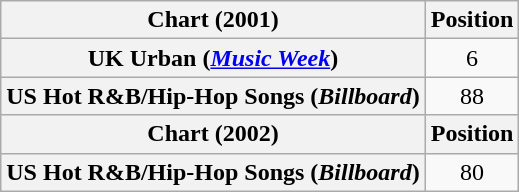<table class="wikitable plainrowheaders" style="text-align:center">
<tr>
<th>Chart (2001)</th>
<th>Position</th>
</tr>
<tr>
<th scope="row">UK Urban (<em><a href='#'>Music Week</a></em>)</th>
<td>6</td>
</tr>
<tr>
<th scope="row">US Hot R&B/Hip-Hop Songs (<em>Billboard</em>)</th>
<td>88</td>
</tr>
<tr>
<th>Chart (2002)</th>
<th>Position</th>
</tr>
<tr>
<th scope="row">US Hot R&B/Hip-Hop Songs (<em>Billboard</em>)</th>
<td>80</td>
</tr>
</table>
